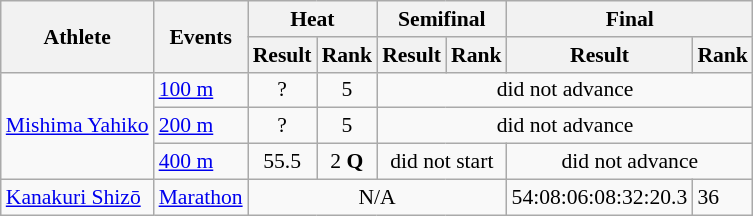<table class=wikitable style="font-size:90%">
<tr>
<th rowspan="2">Athlete</th>
<th rowspan="2">Events</th>
<th colspan="2">Heat</th>
<th colspan="2">Semifinal</th>
<th colspan="2">Final</th>
</tr>
<tr>
<th>Result</th>
<th>Rank</th>
<th>Result</th>
<th>Rank</th>
<th>Result</th>
<th>Rank</th>
</tr>
<tr>
<td rowspan=3><a href='#'>Mishima Yahiko</a></td>
<td><a href='#'>100 m</a></td>
<td align=center>?</td>
<td align=center>5</td>
<td align=center colspan=4>did not advance</td>
</tr>
<tr>
<td><a href='#'>200 m</a></td>
<td align=center>?</td>
<td align=center>5</td>
<td align=center colspan=4>did not advance</td>
</tr>
<tr>
<td><a href='#'>400 m</a></td>
<td align=center>55.5</td>
<td align=center>2 <strong>Q</strong></td>
<td align=center colspan=2>did not start</td>
<td align=center colspan=2>did not advance</td>
</tr>
<tr>
<td><a href='#'>Kanakuri Shizō</a></td>
<td><a href='#'>Marathon</a></td>
<td align=center colspan=4>N/A</td>
<td>54:08:06:08:32:20.3</td>
<td>36</td>
</tr>
</table>
